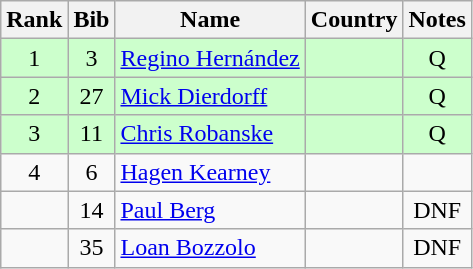<table class="wikitable" style="text-align:center;">
<tr>
<th>Rank</th>
<th>Bib</th>
<th>Name</th>
<th>Country</th>
<th>Notes</th>
</tr>
<tr bgcolor=ccffcc>
<td>1</td>
<td>3</td>
<td align="left"><a href='#'>Regino Hernández</a></td>
<td align="left"></td>
<td>Q</td>
</tr>
<tr bgcolor=ccffcc>
<td>2</td>
<td>27</td>
<td align="left"><a href='#'>Mick Dierdorff</a></td>
<td align="left"></td>
<td>Q</td>
</tr>
<tr bgcolor=ccffcc>
<td>3</td>
<td>11</td>
<td align="left"><a href='#'>Chris Robanske</a></td>
<td align="left"></td>
<td>Q</td>
</tr>
<tr>
<td>4</td>
<td>6</td>
<td align="left"><a href='#'>Hagen Kearney</a></td>
<td align="left"></td>
<td></td>
</tr>
<tr>
<td></td>
<td>14</td>
<td align="left"><a href='#'>Paul Berg</a></td>
<td align="left"></td>
<td>DNF</td>
</tr>
<tr>
<td></td>
<td>35</td>
<td align="left"><a href='#'>Loan Bozzolo</a></td>
<td align="left"></td>
<td>DNF</td>
</tr>
</table>
